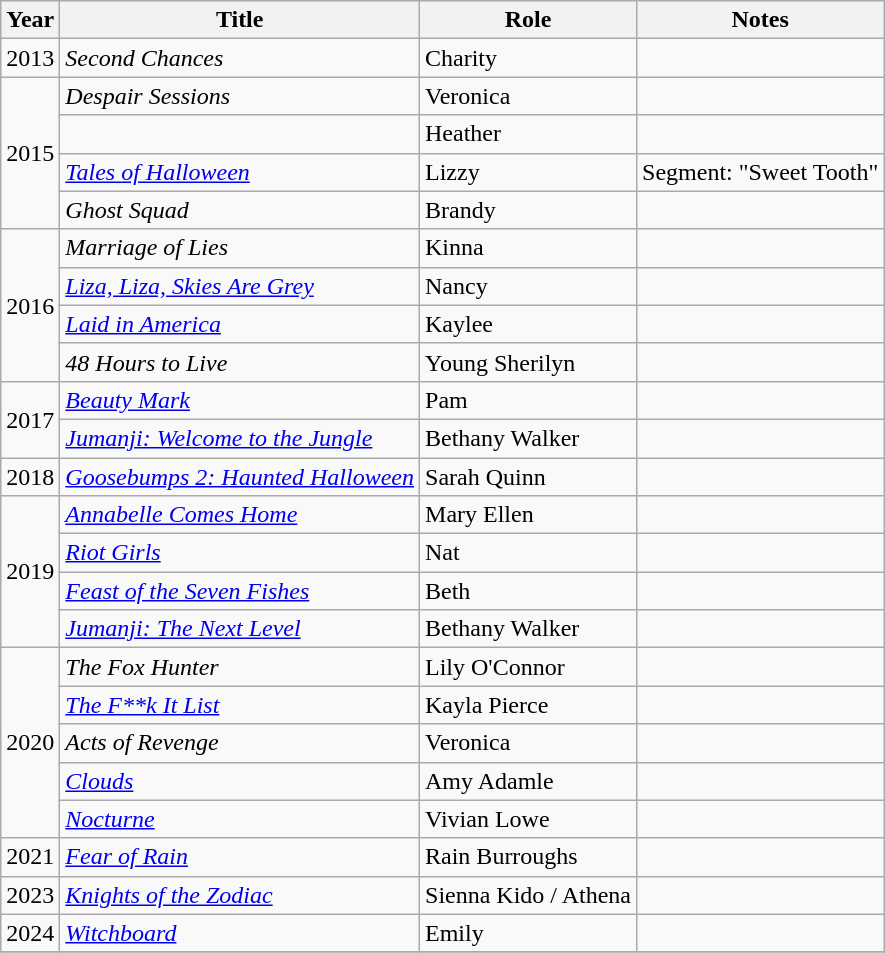<table class="wikitable sortable">
<tr>
<th>Year</th>
<th>Title</th>
<th>Role</th>
<th class="unsortable">Notes</th>
</tr>
<tr>
<td rowspan="1">2013</td>
<td><em>Second Chances</em></td>
<td>Charity</td>
<td></td>
</tr>
<tr>
<td rowspan="4">2015</td>
<td><em>Despair Sessions</em></td>
<td>Veronica</td>
<td></td>
</tr>
<tr>
<td><em></em></td>
<td>Heather</td>
<td></td>
</tr>
<tr>
<td><em><a href='#'>Tales of Halloween</a></em></td>
<td>Lizzy</td>
<td>Segment: "Sweet Tooth"</td>
</tr>
<tr>
<td><em>Ghost Squad</em></td>
<td>Brandy</td>
<td></td>
</tr>
<tr>
<td rowspan="4">2016</td>
<td><em>Marriage of Lies</em></td>
<td>Kinna</td>
<td></td>
</tr>
<tr>
<td><em><a href='#'>Liza, Liza, Skies Are Grey</a></em></td>
<td>Nancy</td>
<td></td>
</tr>
<tr>
<td><em><a href='#'>Laid in America</a></em></td>
<td>Kaylee</td>
<td></td>
</tr>
<tr>
<td><em>48 Hours to Live</em></td>
<td>Young Sherilyn</td>
<td></td>
</tr>
<tr>
<td rowspan="2">2017</td>
<td><em><a href='#'>Beauty Mark</a></em></td>
<td>Pam</td>
<td></td>
</tr>
<tr>
<td><em><a href='#'>Jumanji: Welcome to the Jungle</a></em></td>
<td>Bethany Walker</td>
<td></td>
</tr>
<tr>
<td>2018</td>
<td><em><a href='#'>Goosebumps 2: Haunted Halloween</a></em></td>
<td>Sarah Quinn</td>
<td></td>
</tr>
<tr>
<td rowspan="4">2019</td>
<td><em><a href='#'>Annabelle Comes Home</a></em></td>
<td>Mary Ellen</td>
<td></td>
</tr>
<tr>
<td><em><a href='#'>Riot Girls</a></em></td>
<td>Nat</td>
<td></td>
</tr>
<tr>
<td><em><a href='#'>Feast of the Seven Fishes</a></em></td>
<td>Beth</td>
<td></td>
</tr>
<tr>
<td><em><a href='#'>Jumanji: The Next Level</a></em></td>
<td>Bethany Walker</td>
<td></td>
</tr>
<tr>
<td rowspan="5">2020</td>
<td><em>The Fox Hunter</em></td>
<td>Lily O'Connor</td>
<td></td>
</tr>
<tr>
<td><em><a href='#'>The F**k It List</a></em></td>
<td>Kayla Pierce</td>
<td></td>
</tr>
<tr>
<td><em>Acts of Revenge</em></td>
<td>Veronica</td>
<td></td>
</tr>
<tr>
<td><em><a href='#'>Clouds</a></em></td>
<td>Amy Adamle</td>
<td></td>
</tr>
<tr>
<td><em><a href='#'>Nocturne</a></em></td>
<td>Vivian Lowe</td>
<td></td>
</tr>
<tr>
<td rowspan="1">2021</td>
<td><em><a href='#'>Fear of Rain</a></em></td>
<td>Rain Burroughs</td>
<td></td>
</tr>
<tr>
<td>2023</td>
<td><em><a href='#'>Knights of the Zodiac</a></em></td>
<td>Sienna Kido / Athena</td>
<td></td>
</tr>
<tr>
<td>2024</td>
<td><em><a href='#'>Witchboard</a></em></td>
<td>Emily</td>
<td></td>
</tr>
<tr>
</tr>
</table>
